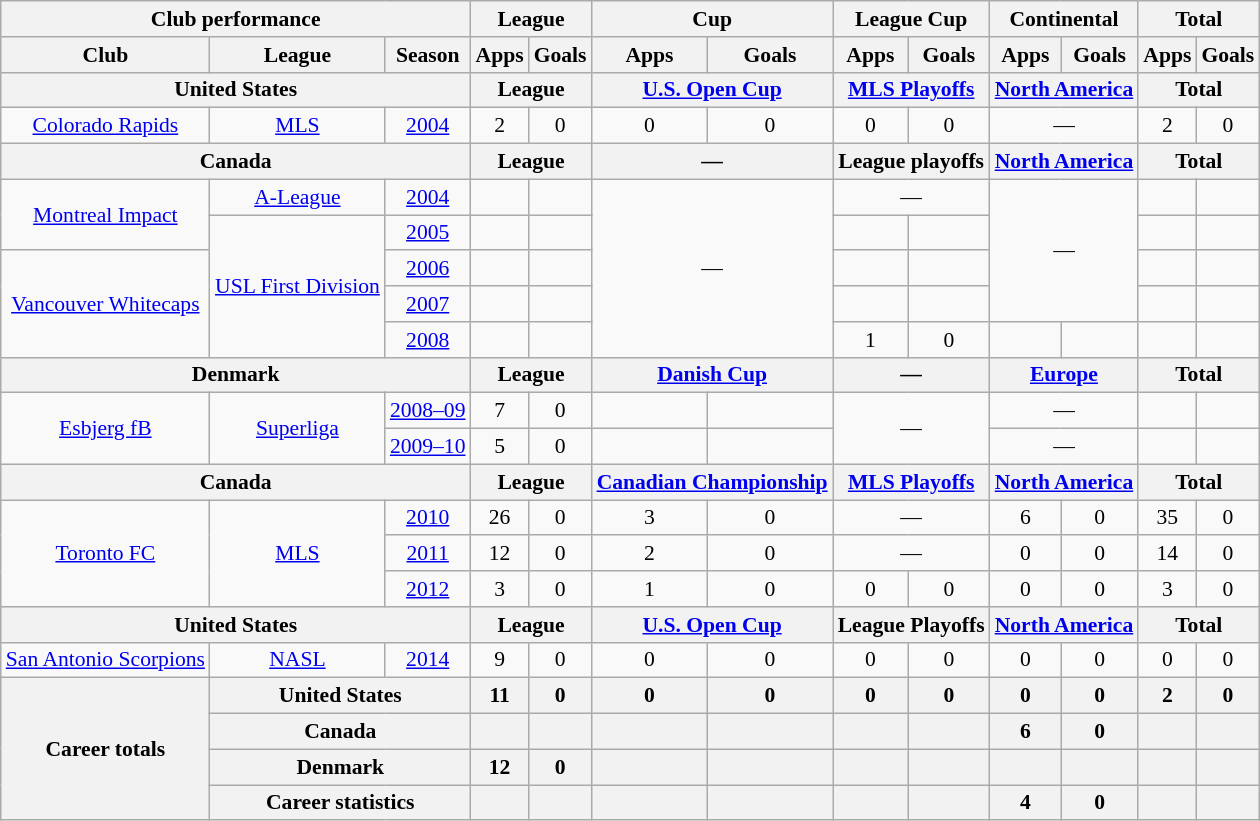<table class="wikitable" style="font-size:90%; text-align: center">
<tr>
<th Colspan="3">Club performance</th>
<th Colspan="2">League</th>
<th Colspan="2">Cup</th>
<th Colspan="2">League Cup</th>
<th Colspan="2">Continental</th>
<th Colspan="2">Total</th>
</tr>
<tr>
<th>Club</th>
<th>League</th>
<th>Season</th>
<th>Apps</th>
<th>Goals</th>
<th>Apps</th>
<th>Goals</th>
<th>Apps</th>
<th>Goals</th>
<th>Apps</th>
<th>Goals</th>
<th>Apps</th>
<th>Goals</th>
</tr>
<tr>
<th Colspan="3">United States</th>
<th Colspan="2">League</th>
<th Colspan="2"><a href='#'>U.S. Open Cup</a></th>
<th Colspan="2"><a href='#'>MLS Playoffs</a></th>
<th Colspan="2"><a href='#'>North America</a></th>
<th Colspan="2">Total</th>
</tr>
<tr>
<td><a href='#'>Colorado Rapids</a></td>
<td><a href='#'>MLS</a></td>
<td><a href='#'>2004</a></td>
<td>2</td>
<td>0</td>
<td>0</td>
<td>0</td>
<td>0</td>
<td>0</td>
<td colspan="2">—</td>
<td>2</td>
<td>0</td>
</tr>
<tr>
<th Colspan="3">Canada</th>
<th Colspan="2">League</th>
<th colspan="2">—</th>
<th Colspan="2">League playoffs</th>
<th Colspan="2"><a href='#'>North America</a></th>
<th Colspan="2">Total</th>
</tr>
<tr>
<td rowspan="2"><a href='#'>Montreal Impact</a></td>
<td><a href='#'>A-League</a></td>
<td><a href='#'>2004</a></td>
<td></td>
<td></td>
<td rowspan="5" colspan="2">—</td>
<td colspan="2">—</td>
<td rowspan="4" colspan="2">—</td>
<td></td>
<td></td>
</tr>
<tr>
<td rowspan="4"><a href='#'>USL First Division</a></td>
<td><a href='#'>2005</a></td>
<td></td>
<td></td>
<td></td>
<td></td>
<td></td>
<td></td>
</tr>
<tr>
<td rowspan="3"><a href='#'>Vancouver Whitecaps</a></td>
<td><a href='#'>2006</a></td>
<td></td>
<td></td>
<td></td>
<td></td>
<td></td>
<td></td>
</tr>
<tr>
<td><a href='#'>2007</a></td>
<td></td>
<td></td>
<td></td>
<td></td>
<td></td>
<td></td>
</tr>
<tr>
<td><a href='#'>2008</a></td>
<td></td>
<td></td>
<td>1</td>
<td>0</td>
<td></td>
<td></td>
<td></td>
<td></td>
</tr>
<tr>
<th Colspan="3">Denmark</th>
<th Colspan="2">League</th>
<th Colspan="2"><a href='#'>Danish Cup</a></th>
<th Colspan="2">—</th>
<th Colspan="2"><a href='#'>Europe</a></th>
<th Colspan="2">Total</th>
</tr>
<tr>
<td rowspan="2"><a href='#'>Esbjerg fB</a></td>
<td rowspan="2"><a href='#'>Superliga</a></td>
<td><a href='#'>2008–09</a></td>
<td>7</td>
<td>0</td>
<td></td>
<td></td>
<td rowspan="2" colspan="2">—</td>
<td Colspan="2">—</td>
<td></td>
<td></td>
</tr>
<tr>
<td><a href='#'>2009–10</a></td>
<td>5</td>
<td>0</td>
<td></td>
<td></td>
<td colspan="2">—</td>
<td></td>
<td></td>
</tr>
<tr>
<th Colspan="3">Canada</th>
<th Colspan="2">League</th>
<th Colspan="2"><a href='#'>Canadian Championship</a></th>
<th Colspan="2"><a href='#'>MLS Playoffs</a></th>
<th Colspan="2"><a href='#'>North America</a></th>
<th Colspan="2">Total</th>
</tr>
<tr>
<td rowspan="3"><a href='#'>Toronto FC</a></td>
<td rowspan="3"><a href='#'>MLS</a></td>
<td><a href='#'>2010</a></td>
<td>26</td>
<td>0</td>
<td>3</td>
<td>0</td>
<td Colspan="2">—</td>
<td>6</td>
<td>0</td>
<td>35</td>
<td>0</td>
</tr>
<tr>
<td><a href='#'>2011</a></td>
<td>12</td>
<td>0</td>
<td>2</td>
<td>0</td>
<td Colspan="2">—</td>
<td>0</td>
<td>0</td>
<td>14</td>
<td>0</td>
</tr>
<tr>
<td><a href='#'>2012</a></td>
<td>3</td>
<td>0</td>
<td>1</td>
<td>0</td>
<td>0</td>
<td>0</td>
<td>0</td>
<td>0</td>
<td>3</td>
<td>0</td>
</tr>
<tr>
<th Colspan="3">United States</th>
<th Colspan="2">League</th>
<th Colspan="2"><a href='#'>U.S. Open Cup</a></th>
<th Colspan="2">League Playoffs</th>
<th Colspan="2"><a href='#'>North America</a></th>
<th Colspan="2">Total</th>
</tr>
<tr>
<td><a href='#'>San Antonio Scorpions</a></td>
<td><a href='#'>NASL</a></td>
<td><a href='#'>2014</a></td>
<td>9</td>
<td>0</td>
<td>0</td>
<td>0</td>
<td>0</td>
<td>0</td>
<td>0</td>
<td>0</td>
<td>0</td>
<td>0</td>
</tr>
<tr>
<th rowspan="4">Career totals</th>
<th colspan="2">United States</th>
<th>11</th>
<th>0</th>
<th>0</th>
<th>0</th>
<th>0</th>
<th>0</th>
<th>0</th>
<th>0</th>
<th>2</th>
<th>0</th>
</tr>
<tr>
<th colspan="2">Canada</th>
<th></th>
<th></th>
<th></th>
<th></th>
<th></th>
<th></th>
<th>6</th>
<th>0</th>
<th></th>
<th></th>
</tr>
<tr>
<th colspan="2">Denmark</th>
<th>12</th>
<th>0</th>
<th></th>
<th></th>
<th></th>
<th></th>
<th></th>
<th></th>
<th></th>
<th></th>
</tr>
<tr>
<th colspan="2">Career statistics</th>
<th></th>
<th></th>
<th></th>
<th></th>
<th></th>
<th></th>
<th>4</th>
<th>0</th>
<th></th>
<th></th>
</tr>
</table>
